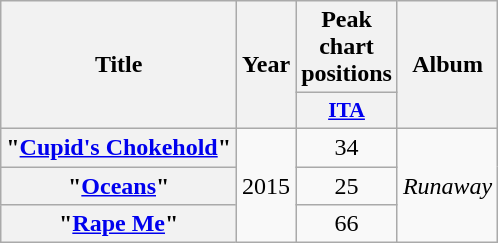<table class="wikitable plainrowheaders" style="text-align:center;">
<tr>
<th scope="col" rowspan="2">Title</th>
<th scope="col" rowspan="2">Year</th>
<th scope="col" colspan="1">Peak chart positions</th>
<th scope="col" rowspan="2">Album</th>
</tr>
<tr>
<th scope="col" style="width:3em;font-size:90%;"><a href='#'>ITA</a><br></th>
</tr>
<tr>
<th scope="row">"<a href='#'>Cupid's Chokehold</a>"</th>
<td rowspan="3">2015</td>
<td>34</td>
<td rowspan="3"><em>Runaway</em></td>
</tr>
<tr>
<th scope="row">"<a href='#'>Oceans</a>"</th>
<td>25<br></td>
</tr>
<tr>
<th scope="row">"<a href='#'>Rape Me</a>"</th>
<td>66<br></td>
</tr>
</table>
